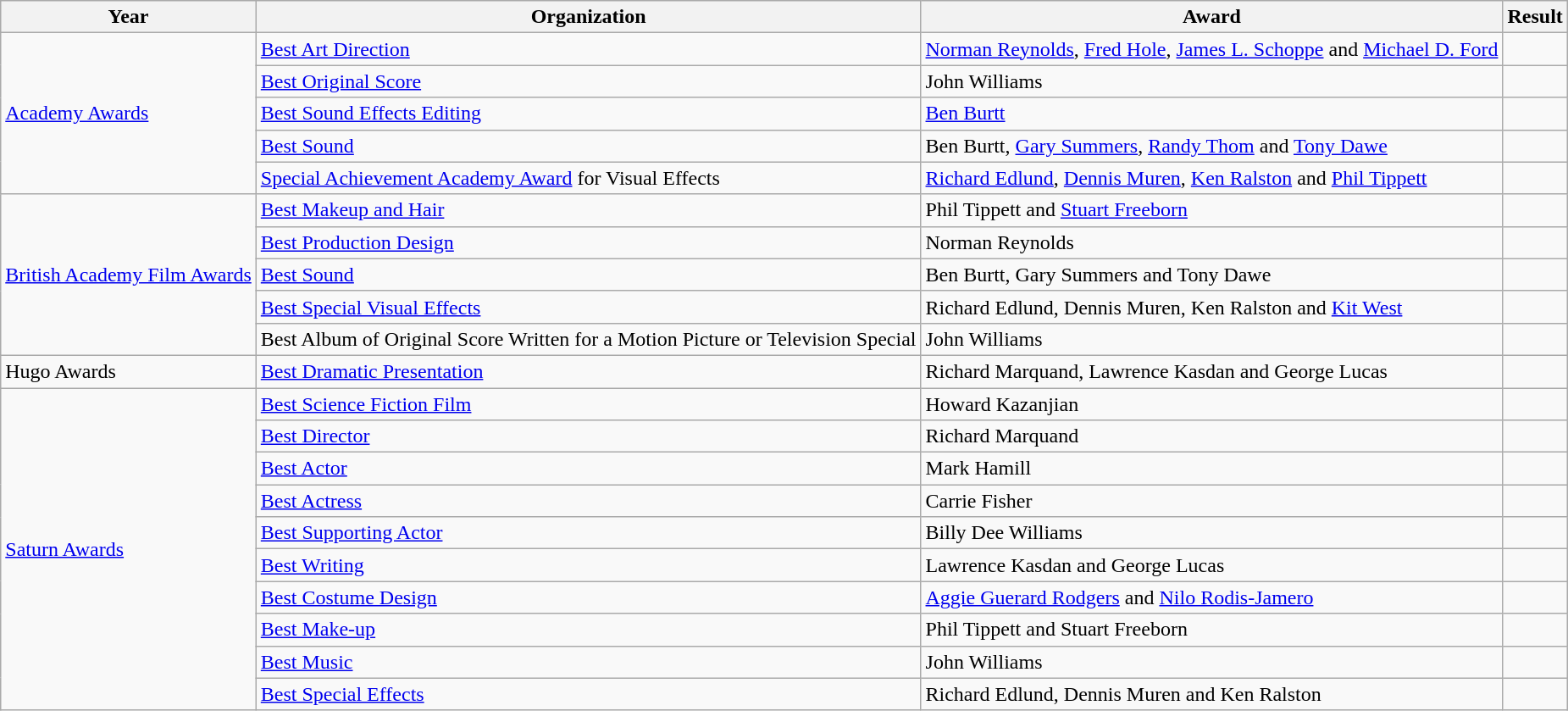<table class="wikitable sortable plainrowheaders" border="1">
<tr>
<th>Year</th>
<th>Organization</th>
<th>Award</th>
<th>Result</th>
</tr>
<tr>
<td rowspan="5"><a href='#'>Academy Awards</a> </td>
<td><a href='#'>Best Art Direction</a></td>
<td><a href='#'>Norman Reynolds</a>, <a href='#'>Fred Hole</a>, <a href='#'>James L. Schoppe</a> and <a href='#'>Michael D. Ford</a></td>
<td></td>
</tr>
<tr>
<td><a href='#'>Best Original Score</a></td>
<td>John Williams</td>
<td></td>
</tr>
<tr>
<td><a href='#'>Best Sound Effects Editing</a></td>
<td><a href='#'>Ben Burtt</a></td>
<td></td>
</tr>
<tr>
<td><a href='#'>Best Sound</a></td>
<td>Ben Burtt, <a href='#'>Gary Summers</a>, <a href='#'>Randy Thom</a> and <a href='#'>Tony Dawe</a></td>
<td></td>
</tr>
<tr>
<td><a href='#'>Special Achievement Academy Award</a> for Visual Effects</td>
<td><a href='#'>Richard Edlund</a>, <a href='#'>Dennis Muren</a>, <a href='#'>Ken Ralston</a> and <a href='#'>Phil Tippett</a></td>
<td></td>
</tr>
<tr>
<td rowspan="5"><a href='#'>British Academy Film Awards</a></td>
<td><a href='#'>Best Makeup and Hair</a></td>
<td>Phil Tippett and <a href='#'>Stuart Freeborn</a></td>
<td></td>
</tr>
<tr>
<td><a href='#'>Best Production Design</a></td>
<td>Norman Reynolds</td>
<td></td>
</tr>
<tr>
<td><a href='#'>Best Sound</a></td>
<td>Ben Burtt, Gary Summers and Tony Dawe</td>
<td></td>
</tr>
<tr>
<td><a href='#'>Best Special Visual Effects</a></td>
<td>Richard Edlund, Dennis Muren, Ken Ralston and <a href='#'>Kit West</a></td>
<td></td>
</tr>
<tr>
<td>Best Album of Original Score Written for a Motion Picture or Television Special</td>
<td>John Williams</td>
<td></td>
</tr>
<tr>
<td>Hugo Awards</td>
<td><a href='#'>Best Dramatic Presentation</a></td>
<td>Richard Marquand, Lawrence Kasdan and George Lucas</td>
<td></td>
</tr>
<tr>
<td rowspan="10"><a href='#'>Saturn Awards</a></td>
<td><a href='#'>Best Science Fiction Film</a></td>
<td>Howard Kazanjian</td>
<td></td>
</tr>
<tr>
<td><a href='#'>Best Director</a></td>
<td>Richard Marquand</td>
<td></td>
</tr>
<tr>
<td><a href='#'>Best Actor</a></td>
<td>Mark Hamill</td>
<td></td>
</tr>
<tr>
<td><a href='#'>Best Actress</a></td>
<td>Carrie Fisher</td>
<td></td>
</tr>
<tr>
<td><a href='#'>Best Supporting Actor</a></td>
<td>Billy Dee Williams</td>
<td></td>
</tr>
<tr>
<td><a href='#'>Best Writing</a></td>
<td>Lawrence Kasdan and George Lucas</td>
<td></td>
</tr>
<tr>
<td><a href='#'>Best Costume Design</a></td>
<td><a href='#'>Aggie Guerard Rodgers</a> and <a href='#'>Nilo Rodis-Jamero</a></td>
<td></td>
</tr>
<tr>
<td><a href='#'>Best Make-up</a></td>
<td>Phil Tippett and Stuart Freeborn</td>
<td></td>
</tr>
<tr>
<td><a href='#'>Best Music</a></td>
<td>John Williams</td>
<td></td>
</tr>
<tr>
<td><a href='#'>Best Special Effects</a></td>
<td>Richard Edlund, Dennis Muren and Ken Ralston</td>
<td></td>
</tr>
</table>
